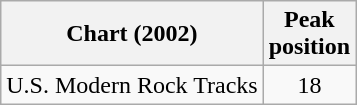<table class="wikitable">
<tr>
<th>Chart (2002)</th>
<th>Peak<br>position</th>
</tr>
<tr>
<td>U.S. Modern Rock Tracks</td>
<td align="center">18</td>
</tr>
</table>
